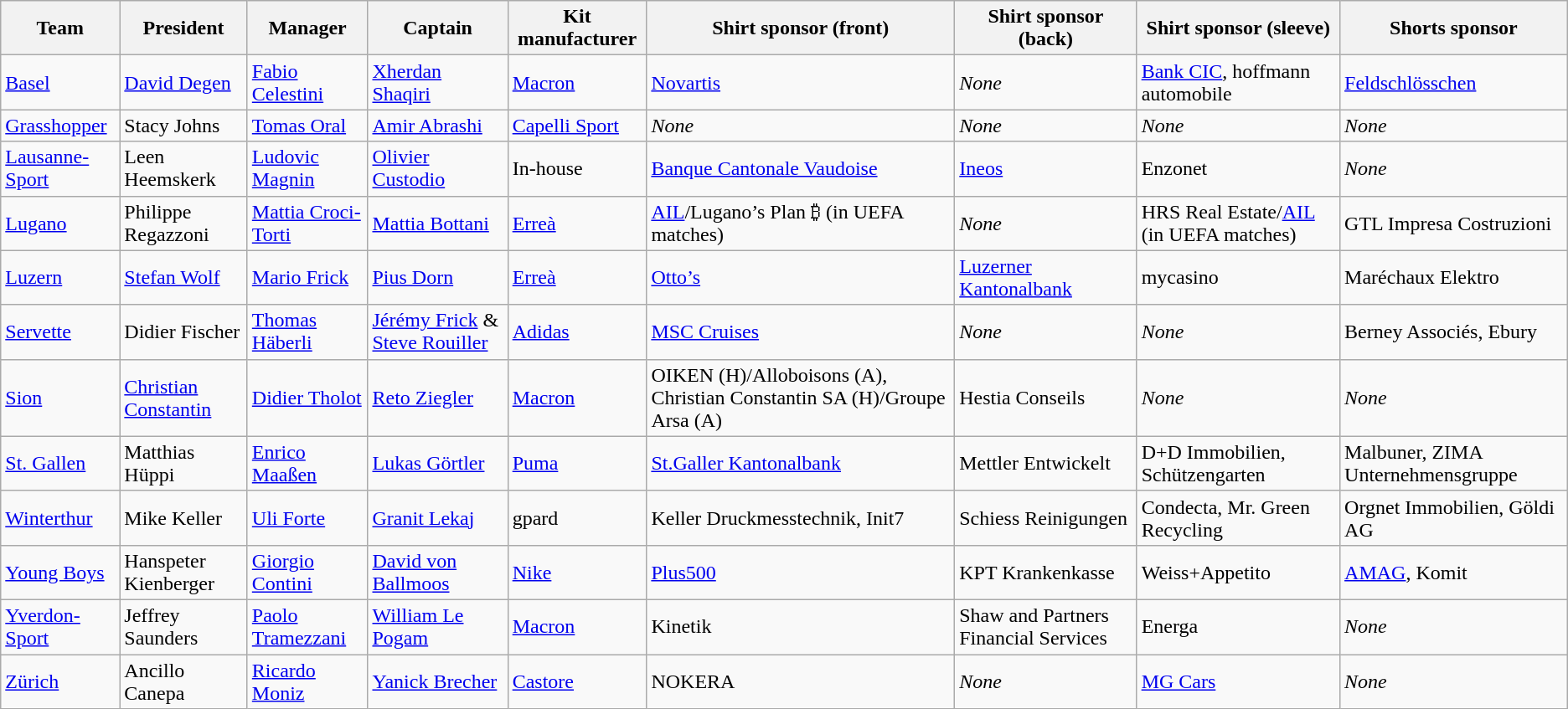<table class="wikitable sortable" style="text-align: left; font-size:100%">
<tr>
<th>Team</th>
<th>President</th>
<th>Manager</th>
<th>Captain</th>
<th>Kit manufacturer</th>
<th>Shirt sponsor (front)</th>
<th>Shirt sponsor (back)</th>
<th>Shirt sponsor (sleeve)</th>
<th>Shorts sponsor</th>
</tr>
<tr>
<td><a href='#'>Basel</a></td>
<td> <a href='#'>David Degen</a></td>
<td> <a href='#'>Fabio Celestini</a></td>
<td> <a href='#'>Xherdan Shaqiri</a></td>
<td><a href='#'>Macron</a></td>
<td><a href='#'>Novartis</a></td>
<td><em>None</em></td>
<td><a href='#'>Bank CIC</a>, hoffmann automobile</td>
<td><a href='#'>Feldschlösschen</a></td>
</tr>
<tr>
<td><a href='#'>Grasshopper</a></td>
<td> Stacy Johns</td>
<td> <a href='#'>Tomas Oral</a></td>
<td> <a href='#'>Amir Abrashi</a></td>
<td><a href='#'>Capelli Sport</a></td>
<td><em>None</em></td>
<td><em>None</em></td>
<td><em>None</em></td>
<td><em>None</em></td>
</tr>
<tr>
<td><a href='#'>Lausanne-Sport</a></td>
<td> Leen Heemskerk</td>
<td> <a href='#'>Ludovic Magnin</a></td>
<td> <a href='#'>Olivier Custodio</a></td>
<td>In-house</td>
<td><a href='#'>Banque Cantonale Vaudoise</a></td>
<td><a href='#'>Ineos</a></td>
<td>Enzonet</td>
<td><em>None</em></td>
</tr>
<tr>
<td><a href='#'>Lugano</a></td>
<td> Philippe Regazzoni</td>
<td> <a href='#'>Mattia Croci-Torti</a></td>
<td> <a href='#'>Mattia Bottani</a></td>
<td><a href='#'>Erreà</a></td>
<td><a href='#'>AIL</a>/Lugano’s Plan ₿ (in UEFA matches)</td>
<td><em>None</em></td>
<td>HRS Real Estate/<a href='#'>AIL</a> (in UEFA matches)</td>
<td>GTL Impresa Costruzioni</td>
</tr>
<tr>
<td><a href='#'>Luzern</a></td>
<td> <a href='#'>Stefan Wolf</a></td>
<td> <a href='#'>Mario Frick</a></td>
<td> <a href='#'>Pius Dorn</a></td>
<td><a href='#'>Erreà</a></td>
<td><a href='#'>Otto’s</a></td>
<td><a href='#'>Luzerner Kantonalbank</a></td>
<td>mycasino</td>
<td>Maréchaux Elektro</td>
</tr>
<tr>
<td><a href='#'>Servette</a></td>
<td> Didier Fischer</td>
<td> <a href='#'>Thomas Häberli</a></td>
<td> <a href='#'>Jérémy Frick</a> &  <a href='#'>Steve Rouiller</a></td>
<td><a href='#'>Adidas</a></td>
<td><a href='#'>MSC Cruises</a></td>
<td><em>None</em></td>
<td><em>None</em></td>
<td>Berney Associés, Ebury</td>
</tr>
<tr>
<td><a href='#'>Sion</a></td>
<td> <a href='#'>Christian Constantin</a></td>
<td> <a href='#'>Didier Tholot</a></td>
<td> <a href='#'>Reto Ziegler</a></td>
<td><a href='#'>Macron</a></td>
<td>OIKEN (H)/Alloboisons (A), Christian Constantin SA (H)/Groupe Arsa (A)</td>
<td>Hestia Conseils</td>
<td><em>None</em></td>
<td><em>None</em></td>
</tr>
<tr>
<td><a href='#'>St. Gallen</a></td>
<td> Matthias Hüppi</td>
<td> <a href='#'>Enrico Maaßen</a></td>
<td> <a href='#'>Lukas Görtler</a></td>
<td><a href='#'>Puma</a></td>
<td><a href='#'>St.Galler Kantonalbank</a></td>
<td>Mettler Entwickelt</td>
<td>D+D Immobilien, Schützengarten</td>
<td>Malbuner, ZIMA Unternehmensgruppe</td>
</tr>
<tr>
<td><a href='#'>Winterthur</a></td>
<td> Mike Keller</td>
<td> <a href='#'>Uli Forte</a></td>
<td> <a href='#'>Granit Lekaj</a></td>
<td>gpard</td>
<td>Keller Druckmesstechnik, Init7</td>
<td>Schiess Reinigungen</td>
<td>Condecta, Mr. Green Recycling</td>
<td>Orgnet Immobilien, Göldi AG</td>
</tr>
<tr>
<td><a href='#'>Young Boys</a></td>
<td> Hanspeter Kienberger</td>
<td> <a href='#'>Giorgio Contini</a></td>
<td> <a href='#'>David von Ballmoos</a></td>
<td><a href='#'>Nike</a></td>
<td><a href='#'>Plus500</a></td>
<td>KPT Krankenkasse</td>
<td>Weiss+Appetito</td>
<td><a href='#'>AMAG</a>, Komit</td>
</tr>
<tr>
<td><a href='#'>Yverdon-Sport</a></td>
<td> Jeffrey Saunders</td>
<td> <a href='#'>Paolo Tramezzani</a></td>
<td> <a href='#'>William Le Pogam</a></td>
<td><a href='#'>Macron</a></td>
<td>Kinetik</td>
<td>Shaw and Partners Financial Services</td>
<td>Energa</td>
<td><em>None</em></td>
</tr>
<tr>
<td><a href='#'>Zürich</a></td>
<td> Ancillo Canepa</td>
<td> <a href='#'>Ricardo Moniz</a></td>
<td> <a href='#'>Yanick Brecher</a></td>
<td><a href='#'>Castore</a></td>
<td>NOKERA</td>
<td><em>None</em></td>
<td><a href='#'>MG Cars</a></td>
<td><em>None</em></td>
</tr>
</table>
